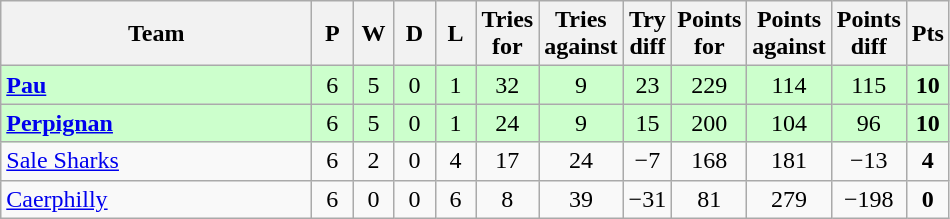<table class="wikitable" style="text-align: center;">
<tr>
<th width="200">Team</th>
<th width="20">P</th>
<th width="20">W</th>
<th width="20">D</th>
<th width="20">L</th>
<th width="20">Tries for</th>
<th width="20">Tries against</th>
<th width="20">Try diff</th>
<th width="20">Points for</th>
<th width="20">Points against</th>
<th width="25">Points diff</th>
<th width="20">Pts</th>
</tr>
<tr bgcolor="#ccffcc">
<td align="left"> <strong><a href='#'>Pau</a></strong></td>
<td>6</td>
<td>5</td>
<td>0</td>
<td>1</td>
<td>32</td>
<td>9</td>
<td>23</td>
<td>229</td>
<td>114</td>
<td>115</td>
<td><strong>10</strong></td>
</tr>
<tr bgcolor="#ccffcc">
<td align="left"> <strong><a href='#'>Perpignan</a></strong></td>
<td>6</td>
<td>5</td>
<td>0</td>
<td>1</td>
<td>24</td>
<td>9</td>
<td>15</td>
<td>200</td>
<td>104</td>
<td>96</td>
<td><strong>10</strong></td>
</tr>
<tr>
<td align="left"> <a href='#'>Sale Sharks</a></td>
<td>6</td>
<td>2</td>
<td>0</td>
<td>4</td>
<td>17</td>
<td>24</td>
<td>−7</td>
<td>168</td>
<td>181</td>
<td>−13</td>
<td><strong>4</strong></td>
</tr>
<tr>
<td align="left"> <a href='#'>Caerphilly</a></td>
<td>6</td>
<td>0</td>
<td>0</td>
<td>6</td>
<td>8</td>
<td>39</td>
<td>−31</td>
<td>81</td>
<td>279</td>
<td>−198</td>
<td><strong>0</strong></td>
</tr>
</table>
